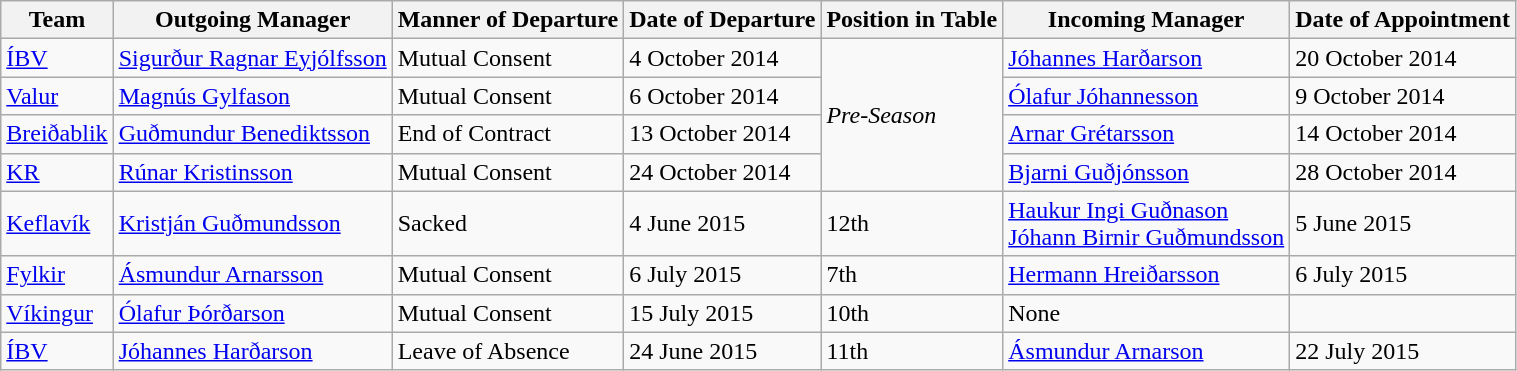<table class="wikitable sortable" style="text-align:left;">
<tr>
<th>Team</th>
<th>Outgoing Manager</th>
<th>Manner of Departure</th>
<th>Date of Departure</th>
<th>Position in Table</th>
<th>Incoming Manager</th>
<th>Date of Appointment</th>
</tr>
<tr>
<td><a href='#'>ÍBV</a></td>
<td> <a href='#'>Sigurður Ragnar Eyjólfsson</a></td>
<td>Mutual Consent</td>
<td>4 October 2014</td>
<td rowspan=4><em>Pre-Season</em></td>
<td> <a href='#'>Jóhannes Harðarson</a></td>
<td>20 October 2014</td>
</tr>
<tr>
<td><a href='#'>Valur</a></td>
<td> <a href='#'>Magnús Gylfason</a></td>
<td>Mutual Consent</td>
<td>6 October 2014</td>
<td> <a href='#'>Ólafur Jóhannesson</a></td>
<td>9 October 2014</td>
</tr>
<tr>
<td><a href='#'>Breiðablik</a></td>
<td> <a href='#'>Guðmundur Benediktsson</a></td>
<td>End of Contract</td>
<td>13 October 2014</td>
<td> <a href='#'>Arnar Grétarsson</a></td>
<td>14 October 2014</td>
</tr>
<tr>
<td><a href='#'>KR</a></td>
<td> <a href='#'>Rúnar Kristinsson</a></td>
<td>Mutual Consent</td>
<td>24 October 2014</td>
<td> <a href='#'>Bjarni Guðjónsson</a></td>
<td>28 October 2014</td>
</tr>
<tr>
<td><a href='#'>Keflavík</a></td>
<td> <a href='#'>Kristján Guðmundsson</a></td>
<td>Sacked</td>
<td>4 June 2015</td>
<td>12th</td>
<td> <a href='#'>Haukur Ingi Guðnason</a> <br> <a href='#'>Jóhann Birnir Guðmundsson</a></td>
<td>5 June 2015</td>
</tr>
<tr>
<td><a href='#'>Fylkir</a></td>
<td> <a href='#'>Ásmundur Arnarsson</a></td>
<td>Mutual Consent</td>
<td>6 July 2015</td>
<td>7th</td>
<td> <a href='#'>Hermann Hreiðarsson</a></td>
<td>6 July 2015</td>
</tr>
<tr>
<td><a href='#'>Víkingur</a></td>
<td> <a href='#'>Ólafur Þórðarson</a></td>
<td>Mutual Consent</td>
<td>15 July 2015</td>
<td>10th</td>
<td>None</td>
<td></td>
</tr>
<tr>
<td><a href='#'>ÍBV</a></td>
<td> <a href='#'>Jóhannes Harðarson</a></td>
<td>Leave of Absence</td>
<td>24 June 2015</td>
<td>11th</td>
<td> <a href='#'>Ásmundur Arnarson</a></td>
<td>22 July 2015</td>
</tr>
</table>
